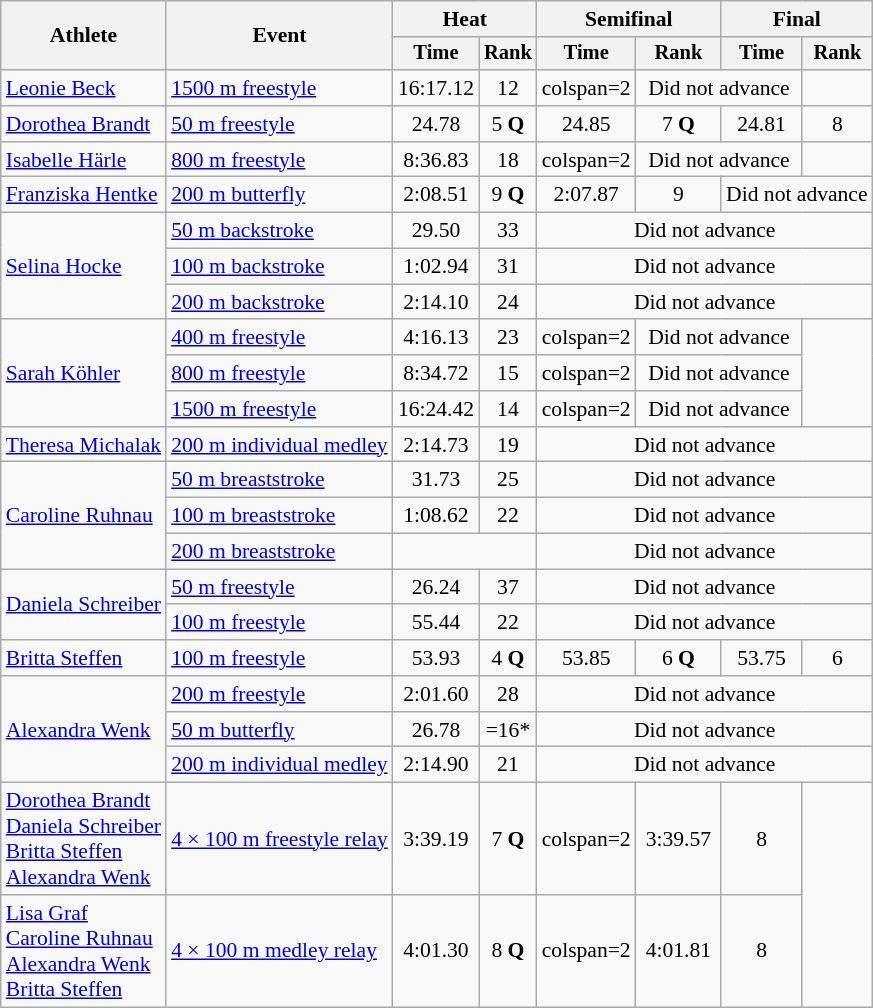<table class=wikitable style="font-size:90%">
<tr>
<th rowspan=2>Athlete</th>
<th rowspan=2>Event</th>
<th colspan="2">Heat</th>
<th colspan="2">Semifinal</th>
<th colspan="2">Final</th>
</tr>
<tr style="font-size:95%">
<th>Time</th>
<th>Rank</th>
<th>Time</th>
<th>Rank</th>
<th>Time</th>
<th>Rank</th>
</tr>
<tr align=center>
<td align=left><a href='#'>Leonie Beck</a></td>
<td align=left><a href='#'>1500 m freestyle</a></td>
<td>16:17.12</td>
<td>12</td>
<td>colspan=2 </td>
<td colspan=2>Did not advance</td>
</tr>
<tr align=center>
<td align=left><a href='#'>Dorothea Brandt</a></td>
<td align=left><a href='#'>50 m freestyle</a></td>
<td>24.78</td>
<td>5 <strong>Q</strong></td>
<td>24.85</td>
<td>7 <strong>Q</strong></td>
<td>24.81</td>
<td>8</td>
</tr>
<tr align=center>
<td align=left><a href='#'>Isabelle Härle</a></td>
<td align=left><a href='#'>800 m freestyle</a></td>
<td>8:36.83</td>
<td>18</td>
<td>colspan=2 </td>
<td colspan=2>Did not advance</td>
</tr>
<tr align=center>
<td align=left><a href='#'>Franziska Hentke</a></td>
<td align=left><a href='#'>200 m butterfly</a></td>
<td>2:08.51</td>
<td>9 <strong>Q</strong></td>
<td>2:07.87</td>
<td>9</td>
<td colspan=2>Did not advance</td>
</tr>
<tr align=center>
<td align=left rowspan=3><a href='#'>Selina Hocke</a></td>
<td align=left><a href='#'>50 m backstroke</a></td>
<td>29.50</td>
<td>33</td>
<td colspan=4>Did not advance</td>
</tr>
<tr align=center>
<td align=left><a href='#'>100 m backstroke</a></td>
<td>1:02.94</td>
<td>31</td>
<td colspan=4>Did not advance</td>
</tr>
<tr align=center>
<td align=left><a href='#'>200 m backstroke</a></td>
<td>2:14.10</td>
<td>24</td>
<td colspan=4>Did not advance</td>
</tr>
<tr align=center>
<td align=left rowspan=3><a href='#'>Sarah Köhler</a></td>
<td align=left><a href='#'>400 m freestyle</a></td>
<td>4:16.13</td>
<td>23</td>
<td>colspan=2 </td>
<td colspan=2>Did not advance</td>
</tr>
<tr align=center>
<td align=left><a href='#'>800 m freestyle</a></td>
<td>8:34.72</td>
<td>15</td>
<td>colspan=2 </td>
<td colspan=2>Did not advance</td>
</tr>
<tr align=center>
<td align=left><a href='#'>1500 m freestyle</a></td>
<td>16:24.42</td>
<td>14</td>
<td>colspan=2 </td>
<td colspan=2>Did not advance</td>
</tr>
<tr align=center>
<td align=left><a href='#'>Theresa Michalak</a></td>
<td align=left><a href='#'>200 m individual medley</a></td>
<td>2:14.73</td>
<td>19</td>
<td colspan=4>Did not advance</td>
</tr>
<tr align=center>
<td align=left rowspan=3><a href='#'>Caroline Ruhnau</a></td>
<td align=left><a href='#'>50 m breaststroke</a></td>
<td>31.73</td>
<td>25</td>
<td colspan=4>Did not advance</td>
</tr>
<tr align=center>
<td align=left><a href='#'>100 m breaststroke</a></td>
<td>1:08.62</td>
<td>22</td>
<td colspan=4>Did not advance</td>
</tr>
<tr align=center>
<td align=left><a href='#'>200 m breaststroke</a></td>
<td colspan=2></td>
<td colspan=4>Did not advance</td>
</tr>
<tr align=center>
<td align=left rowspan=2><a href='#'>Daniela Schreiber</a></td>
<td align=left><a href='#'>50 m freestyle</a></td>
<td>26.24</td>
<td>37</td>
<td colspan=4>Did not advance</td>
</tr>
<tr align=center>
<td align=left><a href='#'>100 m freestyle</a></td>
<td>55.44</td>
<td>22</td>
<td colspan=4>Did not advance</td>
</tr>
<tr align=center>
<td align=left><a href='#'>Britta Steffen</a></td>
<td align=left><a href='#'>100 m freestyle</a></td>
<td>53.93</td>
<td>4 <strong>Q</strong></td>
<td>53.85</td>
<td>6 <strong>Q</strong></td>
<td>53.75</td>
<td>6</td>
</tr>
<tr align=center>
<td align=left rowspan=3><a href='#'>Alexandra Wenk</a></td>
<td align=left><a href='#'>200 m freestyle</a></td>
<td>2:01.60</td>
<td>28</td>
<td colspan=4>Did not advance</td>
</tr>
<tr align=center>
<td align=left><a href='#'>50 m butterfly</a></td>
<td>26.78</td>
<td>=16*</td>
<td colspan=4>Did not advance</td>
</tr>
<tr align=center>
<td align=left><a href='#'>200 m individual medley</a></td>
<td>2:14.90</td>
<td>21</td>
<td colspan=4>Did not advance</td>
</tr>
<tr align=center>
<td align=left><a href='#'>Dorothea Brandt</a><br><a href='#'>Daniela Schreiber</a><br><a href='#'>Britta Steffen</a><br><a href='#'>Alexandra Wenk</a></td>
<td align=left><a href='#'>4 × 100 m freestyle relay</a></td>
<td>3:39.19</td>
<td>7 <strong>Q</strong></td>
<td>colspan=2 </td>
<td>3:39.57</td>
<td>8</td>
</tr>
<tr align=center>
<td align=left><a href='#'>Lisa Graf</a><br><a href='#'>Caroline Ruhnau</a><br><a href='#'>Alexandra Wenk</a><br><a href='#'>Britta Steffen</a></td>
<td align=left><a href='#'>4 × 100 m medley relay</a></td>
<td>4:01.30</td>
<td>8 <strong>Q</strong></td>
<td>colspan=2 </td>
<td>4:01.81</td>
<td>8</td>
</tr>
</table>
